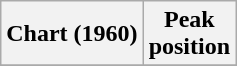<table class="wikitable sortable plainrowheaders" style="text-align:center">
<tr>
<th scope="col">Chart (1960)</th>
<th scope="col">Peak<br>position</th>
</tr>
<tr>
</tr>
</table>
